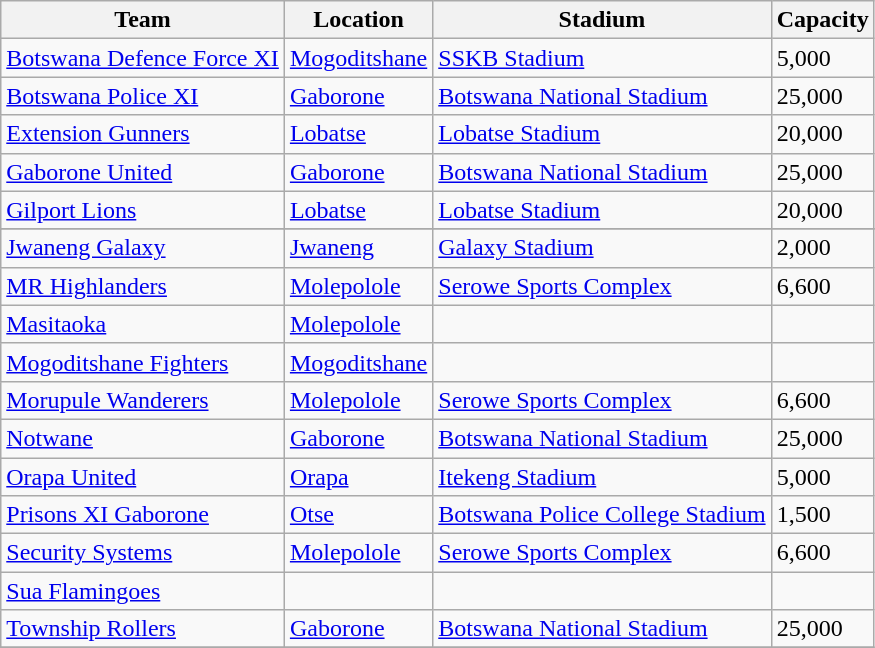<table class="wikitable sortable">
<tr>
<th>Team</th>
<th>Location</th>
<th>Stadium</th>
<th>Capacity</th>
</tr>
<tr>
<td><a href='#'>Botswana Defence Force XI</a></td>
<td><a href='#'>Mogoditshane</a></td>
<td><a href='#'>SSKB Stadium</a></td>
<td>5,000</td>
</tr>
<tr>
<td><a href='#'>Botswana Police XI</a></td>
<td><a href='#'>Gaborone</a></td>
<td><a href='#'>Botswana National Stadium</a></td>
<td>25,000</td>
</tr>
<tr>
<td><a href='#'>Extension Gunners</a></td>
<td><a href='#'>Lobatse</a></td>
<td><a href='#'>Lobatse Stadium</a></td>
<td>20,000</td>
</tr>
<tr>
<td><a href='#'>Gaborone United</a></td>
<td><a href='#'>Gaborone</a></td>
<td><a href='#'>Botswana National Stadium</a></td>
<td>25,000</td>
</tr>
<tr>
<td><a href='#'>Gilport Lions</a></td>
<td><a href='#'>Lobatse</a></td>
<td><a href='#'>Lobatse Stadium</a></td>
<td>20,000</td>
</tr>
<tr>
</tr>
<tr>
<td><a href='#'>Jwaneng Galaxy</a></td>
<td><a href='#'>Jwaneng</a></td>
<td><a href='#'>Galaxy Stadium</a></td>
<td>2,000</td>
</tr>
<tr>
<td><a href='#'>MR Highlanders</a></td>
<td><a href='#'>Molepolole</a></td>
<td><a href='#'>Serowe Sports Complex</a></td>
<td>6,600</td>
</tr>
<tr>
<td><a href='#'>Masitaoka</a></td>
<td><a href='#'>Molepolole</a></td>
<td></td>
<td></td>
</tr>
<tr>
<td><a href='#'>Mogoditshane Fighters</a></td>
<td><a href='#'>Mogoditshane</a></td>
<td></td>
<td></td>
</tr>
<tr>
<td><a href='#'>Morupule Wanderers</a></td>
<td><a href='#'>Molepolole</a></td>
<td><a href='#'>Serowe Sports Complex</a></td>
<td>6,600</td>
</tr>
<tr>
<td><a href='#'>Notwane</a></td>
<td><a href='#'>Gaborone</a></td>
<td><a href='#'>Botswana National Stadium</a></td>
<td>25,000</td>
</tr>
<tr>
<td><a href='#'>Orapa United</a></td>
<td><a href='#'>Orapa</a></td>
<td><a href='#'>Itekeng Stadium</a></td>
<td>5,000</td>
</tr>
<tr>
<td><a href='#'>Prisons XI Gaborone</a></td>
<td><a href='#'>Otse</a></td>
<td><a href='#'>Botswana Police College Stadium</a></td>
<td>1,500</td>
</tr>
<tr>
<td><a href='#'>Security Systems</a></td>
<td><a href='#'>Molepolole</a></td>
<td><a href='#'>Serowe Sports Complex</a></td>
<td>6,600</td>
</tr>
<tr>
<td><a href='#'>Sua Flamingoes</a></td>
<td></td>
<td></td>
<td></td>
</tr>
<tr>
<td><a href='#'>Township Rollers</a></td>
<td><a href='#'>Gaborone</a></td>
<td><a href='#'>Botswana National Stadium</a></td>
<td>25,000</td>
</tr>
<tr>
</tr>
</table>
